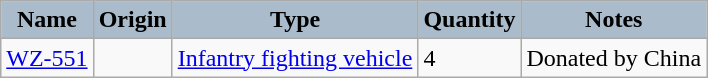<table class="wikitable">
<tr>
<th style="text-align:center; background:#aabccc;">Name</th>
<th style="text-align: center; background:#aabccc;">Origin</th>
<th style="text-align:l center; background:#aabccc;">Type</th>
<th style="text-align:l center; background:#aabccc;">Quantity</th>
<th style="text-align: center; background:#aabccc;">Notes</th>
</tr>
<tr>
<td><a href='#'>WZ-551</a></td>
<td></td>
<td><a href='#'>Infantry fighting vehicle</a></td>
<td>4</td>
<td>Donated by China</td>
</tr>
</table>
